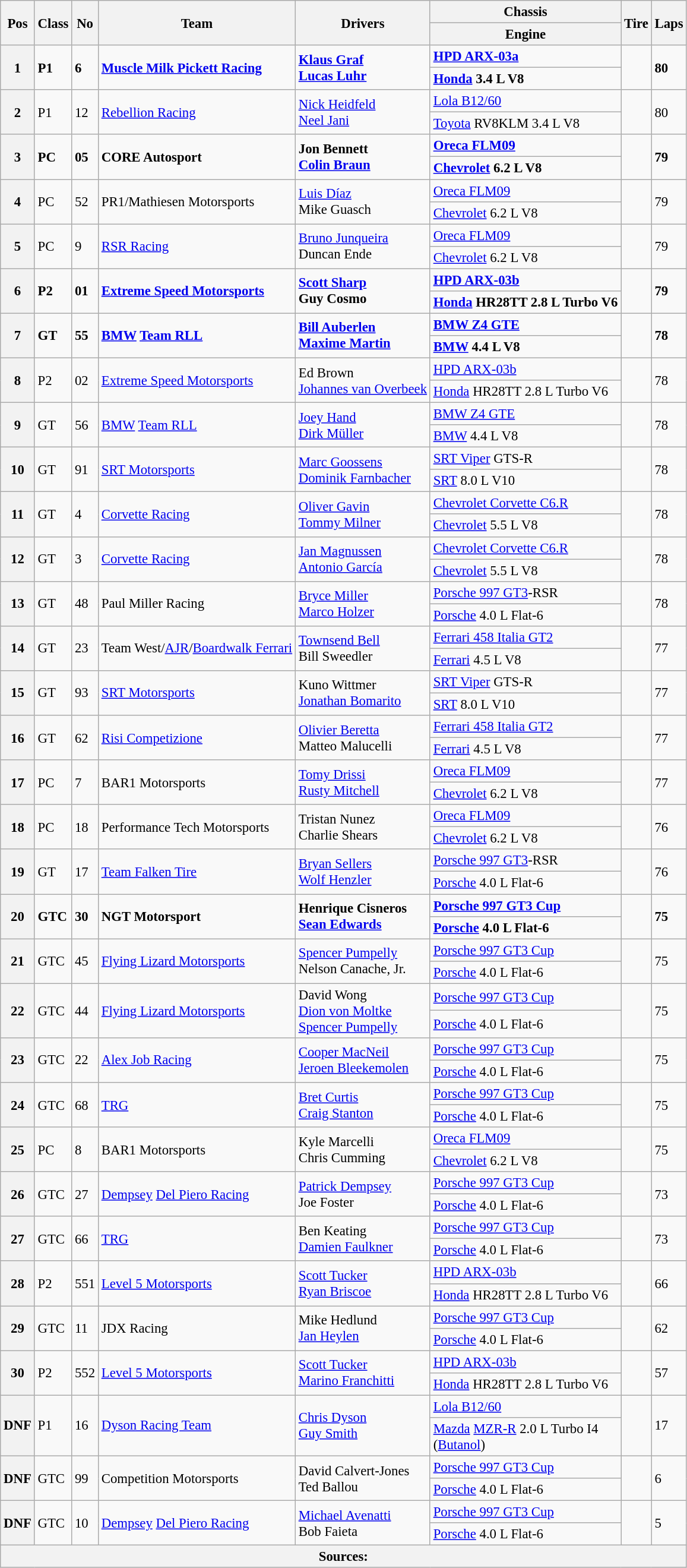<table class="wikitable" style="font-size: 95%;">
<tr>
<th rowspan=2>Pos</th>
<th rowspan=2>Class</th>
<th rowspan=2>No</th>
<th rowspan=2>Team</th>
<th rowspan=2>Drivers</th>
<th>Chassis</th>
<th rowspan=2>Tire</th>
<th rowspan=2>Laps</th>
</tr>
<tr>
<th>Engine</th>
</tr>
<tr style="font-weight:bold">
<th rowspan=2>1</th>
<td rowspan=2>P1</td>
<td rowspan=2>6</td>
<td rowspan=2> <a href='#'>Muscle Milk Pickett Racing</a></td>
<td rowspan=2> <a href='#'>Klaus Graf</a><br> <a href='#'>Lucas Luhr</a></td>
<td><a href='#'>HPD ARX-03a</a></td>
<td rowspan=2></td>
<td rowspan=2>80</td>
</tr>
<tr style="font-weight:bold">
<td><a href='#'>Honda</a> 3.4 L V8</td>
</tr>
<tr>
<th rowspan=2>2</th>
<td rowspan=2>P1</td>
<td rowspan=2>12</td>
<td rowspan=2> <a href='#'>Rebellion Racing</a></td>
<td rowspan=2> <a href='#'>Nick Heidfeld</a><br> <a href='#'>Neel Jani</a></td>
<td><a href='#'>Lola B12/60</a></td>
<td rowspan=2></td>
<td rowspan=2>80</td>
</tr>
<tr>
<td><a href='#'>Toyota</a> RV8KLM 3.4 L V8</td>
</tr>
<tr style="font-weight:bold">
<th rowspan=2>3</th>
<td rowspan=2>PC</td>
<td rowspan=2>05</td>
<td rowspan=2> CORE Autosport</td>
<td rowspan=2> Jon Bennett<br> <a href='#'>Colin Braun</a></td>
<td><a href='#'>Oreca FLM09</a></td>
<td rowspan=2></td>
<td rowspan=2>79</td>
</tr>
<tr style="font-weight:bold">
<td><a href='#'>Chevrolet</a> 6.2 L V8</td>
</tr>
<tr>
<th rowspan=2>4</th>
<td rowspan=2>PC</td>
<td rowspan=2>52</td>
<td rowspan=2> PR1/Mathiesen Motorsports</td>
<td rowspan=2> <a href='#'>Luis Díaz</a><br> Mike Guasch</td>
<td><a href='#'>Oreca FLM09</a></td>
<td rowspan=2></td>
<td rowspan=2>79</td>
</tr>
<tr>
<td><a href='#'>Chevrolet</a> 6.2 L V8</td>
</tr>
<tr>
<th rowspan=2>5</th>
<td rowspan=2>PC</td>
<td rowspan=2>9</td>
<td rowspan=2> <a href='#'>RSR Racing</a></td>
<td rowspan=2> <a href='#'>Bruno Junqueira</a><br> Duncan Ende</td>
<td><a href='#'>Oreca FLM09</a></td>
<td rowspan=2></td>
<td rowspan=2>79</td>
</tr>
<tr>
<td><a href='#'>Chevrolet</a> 6.2 L V8</td>
</tr>
<tr style="font-weight:bold">
<th rowspan=2>6</th>
<td rowspan=2>P2</td>
<td rowspan=2>01</td>
<td rowspan=2> <a href='#'>Extreme Speed Motorsports</a></td>
<td rowspan=2> <a href='#'>Scott Sharp</a><br> Guy Cosmo</td>
<td><a href='#'>HPD ARX-03b</a></td>
<td rowspan=2></td>
<td rowspan=2>79</td>
</tr>
<tr style="font-weight:bold">
<td><a href='#'>Honda</a> HR28TT 2.8 L Turbo V6</td>
</tr>
<tr style="font-weight:bold">
<th rowspan=2>7</th>
<td rowspan=2>GT</td>
<td rowspan=2>55</td>
<td rowspan=2> <a href='#'>BMW</a> <a href='#'>Team RLL</a></td>
<td rowspan=2> <a href='#'>Bill Auberlen</a><br> <a href='#'>Maxime Martin</a></td>
<td><a href='#'>BMW Z4 GTE</a></td>
<td rowspan=2></td>
<td rowspan=2>78</td>
</tr>
<tr style="font-weight:bold">
<td><a href='#'>BMW</a> 4.4 L V8</td>
</tr>
<tr>
<th rowspan=2>8</th>
<td rowspan=2>P2</td>
<td rowspan=2>02</td>
<td rowspan=2> <a href='#'>Extreme Speed Motorsports</a></td>
<td rowspan=2> Ed Brown<br> <a href='#'>Johannes van Overbeek</a></td>
<td><a href='#'>HPD ARX-03b</a></td>
<td rowspan=2></td>
<td rowspan=2>78</td>
</tr>
<tr>
<td><a href='#'>Honda</a> HR28TT 2.8 L Turbo V6</td>
</tr>
<tr>
<th rowspan=2>9</th>
<td rowspan=2>GT</td>
<td rowspan=2>56</td>
<td rowspan=2> <a href='#'>BMW</a> <a href='#'>Team RLL</a></td>
<td rowspan=2> <a href='#'>Joey Hand</a><br> <a href='#'>Dirk Müller</a></td>
<td><a href='#'>BMW Z4 GTE</a></td>
<td rowspan=2></td>
<td rowspan=2>78</td>
</tr>
<tr>
<td><a href='#'>BMW</a> 4.4 L V8</td>
</tr>
<tr>
<th rowspan=2>10</th>
<td rowspan=2>GT</td>
<td rowspan=2>91</td>
<td rowspan=2> <a href='#'>SRT Motorsports</a></td>
<td rowspan=2> <a href='#'>Marc Goossens</a><br> <a href='#'>Dominik Farnbacher</a></td>
<td><a href='#'>SRT Viper</a> GTS-R</td>
<td rowspan=2></td>
<td rowspan=2>78</td>
</tr>
<tr>
<td><a href='#'>SRT</a> 8.0 L V10</td>
</tr>
<tr>
<th rowspan=2>11</th>
<td rowspan=2>GT</td>
<td rowspan=2>4</td>
<td rowspan=2> <a href='#'>Corvette Racing</a></td>
<td rowspan=2> <a href='#'>Oliver Gavin</a><br> <a href='#'>Tommy Milner</a></td>
<td><a href='#'>Chevrolet Corvette C6.R</a></td>
<td rowspan=2></td>
<td rowspan=2>78</td>
</tr>
<tr>
<td><a href='#'>Chevrolet</a> 5.5 L V8</td>
</tr>
<tr>
<th rowspan=2>12</th>
<td rowspan=2>GT</td>
<td rowspan=2>3</td>
<td rowspan=2> <a href='#'>Corvette Racing</a></td>
<td rowspan=2> <a href='#'>Jan Magnussen</a><br> <a href='#'>Antonio García</a></td>
<td><a href='#'>Chevrolet Corvette C6.R</a></td>
<td rowspan=2></td>
<td rowspan=2>78</td>
</tr>
<tr>
<td><a href='#'>Chevrolet</a> 5.5 L V8</td>
</tr>
<tr>
<th rowspan=2>13</th>
<td rowspan=2>GT</td>
<td rowspan=2>48</td>
<td rowspan=2> Paul Miller Racing</td>
<td rowspan=2> <a href='#'>Bryce Miller</a><br> <a href='#'>Marco Holzer</a></td>
<td><a href='#'>Porsche 997 GT3</a>-RSR</td>
<td rowspan=2></td>
<td rowspan=2>78</td>
</tr>
<tr>
<td><a href='#'>Porsche</a> 4.0 L Flat-6</td>
</tr>
<tr>
<th rowspan=2>14</th>
<td rowspan=2>GT</td>
<td rowspan=2>23</td>
<td rowspan=2> Team West/<a href='#'>AJR</a>/<a href='#'>Boardwalk Ferrari</a></td>
<td rowspan=2> <a href='#'>Townsend Bell</a><br> Bill Sweedler</td>
<td><a href='#'>Ferrari 458 Italia GT2</a></td>
<td rowspan=2></td>
<td rowspan=2>77</td>
</tr>
<tr>
<td><a href='#'>Ferrari</a> 4.5 L V8</td>
</tr>
<tr>
<th rowspan=2>15</th>
<td rowspan=2>GT</td>
<td rowspan=2>93</td>
<td rowspan=2> <a href='#'>SRT Motorsports</a></td>
<td rowspan=2> Kuno Wittmer<br> <a href='#'>Jonathan Bomarito</a></td>
<td><a href='#'>SRT Viper</a> GTS-R</td>
<td rowspan=2></td>
<td rowspan=2>77</td>
</tr>
<tr>
<td><a href='#'>SRT</a> 8.0 L V10</td>
</tr>
<tr>
<th rowspan=2>16</th>
<td rowspan=2>GT</td>
<td rowspan=2>62</td>
<td rowspan=2> <a href='#'>Risi Competizione</a></td>
<td rowspan=2> <a href='#'>Olivier Beretta</a><br> Matteo Malucelli</td>
<td><a href='#'>Ferrari 458 Italia GT2</a></td>
<td rowspan=2></td>
<td rowspan=2>77</td>
</tr>
<tr>
<td><a href='#'>Ferrari</a> 4.5 L V8</td>
</tr>
<tr>
<th rowspan=2>17</th>
<td rowspan=2>PC</td>
<td rowspan=2>7</td>
<td rowspan=2> BAR1 Motorsports</td>
<td rowspan=2> <a href='#'>Tomy Drissi</a><br> <a href='#'>Rusty Mitchell</a></td>
<td><a href='#'>Oreca FLM09</a></td>
<td rowspan=2></td>
<td rowspan=2>77</td>
</tr>
<tr>
<td><a href='#'>Chevrolet</a> 6.2 L V8</td>
</tr>
<tr>
<th rowspan=2>18</th>
<td rowspan=2>PC</td>
<td rowspan=2>18</td>
<td rowspan=2> Performance Tech Motorsports</td>
<td rowspan=2> Tristan Nunez<br> Charlie Shears</td>
<td><a href='#'>Oreca FLM09</a></td>
<td rowspan=2></td>
<td rowspan=2>76</td>
</tr>
<tr>
<td><a href='#'>Chevrolet</a> 6.2 L V8</td>
</tr>
<tr>
<th rowspan=2>19</th>
<td rowspan=2>GT</td>
<td rowspan=2>17</td>
<td rowspan=2> <a href='#'>Team Falken Tire</a></td>
<td rowspan=2> <a href='#'>Bryan Sellers</a><br> <a href='#'>Wolf Henzler</a></td>
<td><a href='#'>Porsche 997 GT3</a>-RSR</td>
<td rowspan=2></td>
<td rowspan=2>76</td>
</tr>
<tr>
<td><a href='#'>Porsche</a> 4.0 L Flat-6</td>
</tr>
<tr style="font-weight:bold">
<th rowspan=2>20</th>
<td rowspan=2>GTC</td>
<td rowspan=2>30</td>
<td rowspan=2> NGT Motorsport</td>
<td rowspan=2> Henrique Cisneros<br> <a href='#'>Sean Edwards</a></td>
<td><a href='#'>Porsche 997 GT3 Cup</a></td>
<td rowspan=2></td>
<td rowspan=2>75</td>
</tr>
<tr style="font-weight:bold">
<td><a href='#'>Porsche</a> 4.0 L Flat-6</td>
</tr>
<tr>
<th rowspan=2>21</th>
<td rowspan=2>GTC</td>
<td rowspan=2>45</td>
<td rowspan=2> <a href='#'>Flying Lizard Motorsports</a></td>
<td rowspan=2> <a href='#'>Spencer Pumpelly</a><br> Nelson Canache, Jr.</td>
<td><a href='#'>Porsche 997 GT3 Cup</a></td>
<td rowspan=2></td>
<td rowspan=2>75</td>
</tr>
<tr>
<td><a href='#'>Porsche</a> 4.0 L Flat-6</td>
</tr>
<tr>
<th rowspan=2>22</th>
<td rowspan=2>GTC</td>
<td rowspan=2>44</td>
<td rowspan=2> <a href='#'>Flying Lizard Motorsports</a></td>
<td rowspan=2> David Wong<br> <a href='#'>Dion von Moltke</a><br> <a href='#'>Spencer Pumpelly</a></td>
<td><a href='#'>Porsche 997 GT3 Cup</a></td>
<td rowspan=2></td>
<td rowspan=2>75</td>
</tr>
<tr>
<td><a href='#'>Porsche</a> 4.0 L Flat-6</td>
</tr>
<tr>
<th rowspan=2>23</th>
<td rowspan=2>GTC</td>
<td rowspan=2>22</td>
<td rowspan=2> <a href='#'>Alex Job Racing</a></td>
<td rowspan=2> <a href='#'>Cooper MacNeil</a><br> <a href='#'>Jeroen Bleekemolen</a></td>
<td><a href='#'>Porsche 997 GT3 Cup</a></td>
<td rowspan=2></td>
<td rowspan=2>75</td>
</tr>
<tr>
<td><a href='#'>Porsche</a> 4.0 L Flat-6</td>
</tr>
<tr>
<th rowspan=2>24</th>
<td rowspan=2>GTC</td>
<td rowspan=2>68</td>
<td rowspan=2> <a href='#'>TRG</a></td>
<td rowspan=2> <a href='#'>Bret Curtis</a><br> <a href='#'>Craig Stanton</a></td>
<td><a href='#'>Porsche 997 GT3 Cup</a></td>
<td rowspan=2></td>
<td rowspan=2>75</td>
</tr>
<tr>
<td><a href='#'>Porsche</a> 4.0 L Flat-6</td>
</tr>
<tr>
<th rowspan=2>25</th>
<td rowspan=2>PC</td>
<td rowspan=2>8</td>
<td rowspan=2> BAR1 Motorsports</td>
<td rowspan=2> Kyle Marcelli<br> Chris Cumming</td>
<td><a href='#'>Oreca FLM09</a></td>
<td rowspan=2></td>
<td rowspan=2>75</td>
</tr>
<tr>
<td><a href='#'>Chevrolet</a> 6.2 L V8</td>
</tr>
<tr>
<th rowspan=2>26</th>
<td rowspan=2>GTC</td>
<td rowspan=2>27</td>
<td rowspan=2> <a href='#'>Dempsey</a> <a href='#'>Del Piero Racing</a></td>
<td rowspan=2> <a href='#'>Patrick Dempsey</a><br> Joe Foster</td>
<td><a href='#'>Porsche 997 GT3 Cup</a></td>
<td rowspan=2></td>
<td rowspan=2>73</td>
</tr>
<tr>
<td><a href='#'>Porsche</a> 4.0 L Flat-6</td>
</tr>
<tr>
<th rowspan=2>27</th>
<td rowspan=2>GTC</td>
<td rowspan=2>66</td>
<td rowspan=2> <a href='#'>TRG</a></td>
<td rowspan=2> Ben Keating<br> <a href='#'>Damien Faulkner</a></td>
<td><a href='#'>Porsche 997 GT3 Cup</a></td>
<td rowspan=2></td>
<td rowspan=2>73</td>
</tr>
<tr>
<td><a href='#'>Porsche</a> 4.0 L Flat-6</td>
</tr>
<tr>
<th rowspan=2>28</th>
<td rowspan=2>P2</td>
<td rowspan=2>551</td>
<td rowspan=2> <a href='#'>Level 5 Motorsports</a></td>
<td rowspan=2> <a href='#'>Scott Tucker</a><br> <a href='#'>Ryan Briscoe</a></td>
<td><a href='#'>HPD ARX-03b</a></td>
<td rowspan=2></td>
<td rowspan=2>66</td>
</tr>
<tr>
<td><a href='#'>Honda</a> HR28TT 2.8 L Turbo V6</td>
</tr>
<tr>
<th rowspan=2>29</th>
<td rowspan=2>GTC</td>
<td rowspan=2>11</td>
<td rowspan=2> JDX Racing</td>
<td rowspan=2> Mike Hedlund<br> <a href='#'>Jan Heylen</a></td>
<td><a href='#'>Porsche 997 GT3 Cup</a></td>
<td rowspan=2></td>
<td rowspan=2>62</td>
</tr>
<tr>
<td><a href='#'>Porsche</a> 4.0 L Flat-6</td>
</tr>
<tr>
<th rowspan=2>30</th>
<td rowspan=2>P2</td>
<td rowspan=2>552</td>
<td rowspan=2> <a href='#'>Level 5 Motorsports</a></td>
<td rowspan=2> <a href='#'>Scott Tucker</a><br> <a href='#'>Marino Franchitti</a></td>
<td><a href='#'>HPD ARX-03b</a></td>
<td rowspan=2></td>
<td rowspan=2>57</td>
</tr>
<tr>
<td><a href='#'>Honda</a> HR28TT 2.8 L Turbo V6</td>
</tr>
<tr>
<th rowspan=2>DNF</th>
<td rowspan=2>P1</td>
<td rowspan=2>16</td>
<td rowspan=2> <a href='#'>Dyson Racing Team</a></td>
<td rowspan=2> <a href='#'>Chris Dyson</a><br> <a href='#'>Guy Smith</a></td>
<td><a href='#'>Lola B12/60</a></td>
<td rowspan=2></td>
<td rowspan=2>17</td>
</tr>
<tr>
<td><a href='#'>Mazda</a> <a href='#'>MZR-R</a> 2.0 L Turbo I4<br>(<a href='#'>Butanol</a>)</td>
</tr>
<tr>
<th rowspan=2>DNF</th>
<td rowspan=2>GTC</td>
<td rowspan=2>99</td>
<td rowspan=2> Competition Motorsports</td>
<td rowspan=2> David Calvert-Jones<br> Ted Ballou</td>
<td><a href='#'>Porsche 997 GT3 Cup</a></td>
<td rowspan=2></td>
<td rowspan=2>6</td>
</tr>
<tr>
<td><a href='#'>Porsche</a> 4.0 L Flat-6</td>
</tr>
<tr>
<th rowspan=2>DNF</th>
<td rowspan=2>GTC</td>
<td rowspan=2>10</td>
<td rowspan=2> <a href='#'>Dempsey</a> <a href='#'>Del Piero Racing</a></td>
<td rowspan=2> <a href='#'>Michael Avenatti</a><br> Bob Faieta</td>
<td><a href='#'>Porsche 997 GT3 Cup</a></td>
<td rowspan=2></td>
<td rowspan=2>5</td>
</tr>
<tr>
<td><a href='#'>Porsche</a> 4.0 L Flat-6</td>
</tr>
<tr>
<th colspan="8">Sources:</th>
</tr>
</table>
